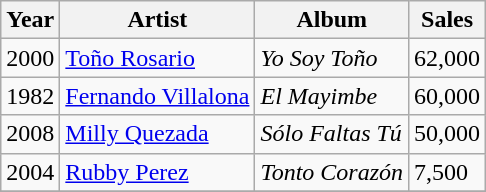<table class="wikitable">
<tr>
<th>Year</th>
<th>Artist</th>
<th>Album</th>
<th>Sales</th>
</tr>
<tr>
<td>2000</td>
<td><a href='#'>Toño Rosario</a></td>
<td><em>Yo Soy Toño</em></td>
<td>62,000</td>
</tr>
<tr>
<td>1982</td>
<td><a href='#'>Fernando Villalona</a></td>
<td><em>El Mayimbe</em></td>
<td>60,000</td>
</tr>
<tr>
<td>2008</td>
<td><a href='#'>Milly Quezada</a></td>
<td><em>Sólo Faltas Tú</em></td>
<td>50,000</td>
</tr>
<tr>
<td>2004</td>
<td><a href='#'>Rubby Perez</a></td>
<td><em>Tonto Corazón</em></td>
<td>7,500</td>
</tr>
<tr>
</tr>
</table>
